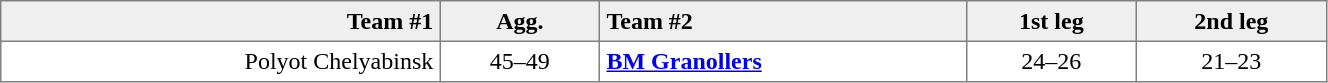<table border="1" cellspacing="0" cellpadding="4"  style="border-collapse:collapse; width:70%;">
<tr style="background:#efefef;">
<th align=right>Team #1</th>
<th>Agg.</th>
<th style="text-align:left;">Team #2</th>
<th>1st leg</th>
<th>2nd leg</th>
</tr>
<tr>
<td align=right>Polyot Chelyabinsk </td>
<td align=center>45–49</td>
<td> <strong><a href='#'>BM Granollers</a></strong></td>
<td align=center>24–26</td>
<td align=center>21–23</td>
</tr>
</table>
